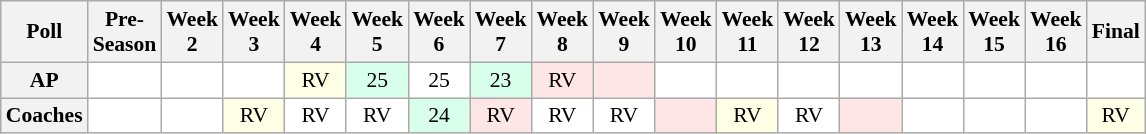<table class="wikitable" style="white-space:nowrap;font-size:90%">
<tr>
<th>Poll</th>
<th>Pre-<br>Season</th>
<th>Week<br>2</th>
<th>Week<br>3</th>
<th>Week<br>4</th>
<th>Week<br>5</th>
<th>Week<br>6</th>
<th>Week<br>7</th>
<th>Week<br>8</th>
<th>Week<br>9</th>
<th>Week<br>10</th>
<th>Week<br>11</th>
<th>Week<br>12</th>
<th>Week<br>13</th>
<th>Week<br>14</th>
<th>Week<br>15</th>
<th>Week<br>16</th>
<th>Final</th>
</tr>
<tr style="text-align:center;">
<th>AP</th>
<td style="background:#FFF;"></td>
<td style="background:#FFF;"></td>
<td style="background:#FFF;"></td>
<td style="background:#FFFFE6;">RV</td>
<td style="background:#D8FFEB;">25</td>
<td style="background:#FFF;">25</td>
<td style="background:#D8FFEB;">23</td>
<td style="background:#FFE6E6;">RV</td>
<td style="background:#FFE6E6;"></td>
<td style="background:#FFF;"></td>
<td style="background:#FFF;"></td>
<td style="background:#FFF;"></td>
<td style="background:#FFF;"></td>
<td style="background:#FFF;"></td>
<td style="background:#FFF;"></td>
<td style="background:#FFF;"></td>
<td style="background:#FFF;"></td>
</tr>
<tr style="text-align:center;">
<th>Coaches</th>
<td style="background:#FFF;"></td>
<td style="background:#FFF;"></td>
<td style="background:#FFFFE6;">RV</td>
<td style="background:#FFF;">RV</td>
<td style="background:#FFF;">RV</td>
<td style="background:#D8FFEB;">24</td>
<td style="background:#FFE6E6;">RV</td>
<td style="background:#FFF;">RV</td>
<td style="background:#FFF;">RV</td>
<td style="background:#FFE6E6;"></td>
<td style="background:#FFFFE6;">RV</td>
<td style="background:#FFF;">RV</td>
<td style="background:#FFE6E6;"></td>
<td style="background:#FFF;"></td>
<td style="background:#FFF;"></td>
<td style="background:#FFF;"></td>
<td style="background:#FFFFE6;">RV</td>
</tr>
</table>
